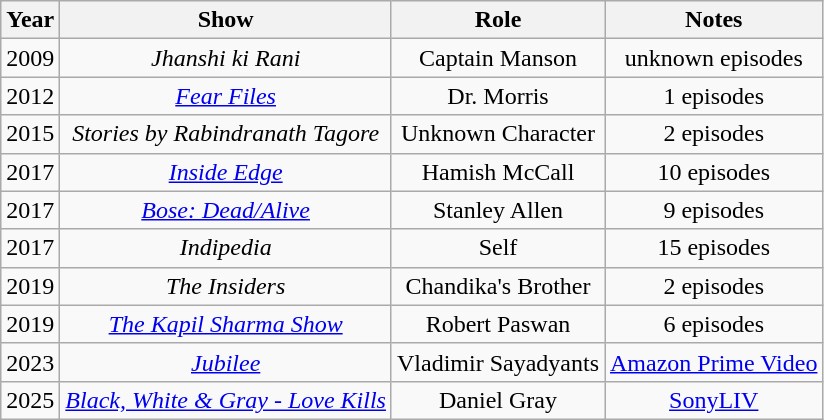<table class="wikitable" style="text-align: center;">
<tr>
<th>Year</th>
<th>Show</th>
<th>Role</th>
<th>Notes</th>
</tr>
<tr>
<td>2009</td>
<td><em>Jhanshi ki Rani</em></td>
<td>Captain Manson</td>
<td>unknown episodes</td>
</tr>
<tr>
<td>2012</td>
<td><em><a href='#'>Fear Files</a></em></td>
<td>Dr. Morris</td>
<td>1 episodes</td>
</tr>
<tr>
<td>2015</td>
<td><em>Stories by Rabindranath Tagore</em></td>
<td>Unknown Character</td>
<td>2 episodes</td>
</tr>
<tr>
<td>2017</td>
<td><em><a href='#'>Inside Edge</a></em></td>
<td>Hamish McCall</td>
<td>10 episodes</td>
</tr>
<tr>
<td>2017</td>
<td><em><a href='#'>Bose: Dead/Alive</a></em></td>
<td>Stanley Allen</td>
<td>9 episodes</td>
</tr>
<tr>
<td>2017</td>
<td><em>Indipedia</em></td>
<td>Self</td>
<td>15 episodes</td>
</tr>
<tr>
<td>2019</td>
<td><em>The Insiders</em></td>
<td>Chandika's Brother</td>
<td>2 episodes</td>
</tr>
<tr>
<td>2019</td>
<td><em><a href='#'>The Kapil Sharma Show</a></em></td>
<td>Robert Paswan</td>
<td>6 episodes</td>
</tr>
<tr>
<td>2023</td>
<td><em><a href='#'>Jubilee</a></em></td>
<td>Vladimir Sayadyants</td>
<td><a href='#'>Amazon Prime Video</a></td>
</tr>
<tr>
<td>2025</td>
<td><em><a href='#'>Black, White & Gray - Love Kills</a></em></td>
<td>Daniel Gray</td>
<td><a href='#'>SonyLIV</a></td>
</tr>
</table>
